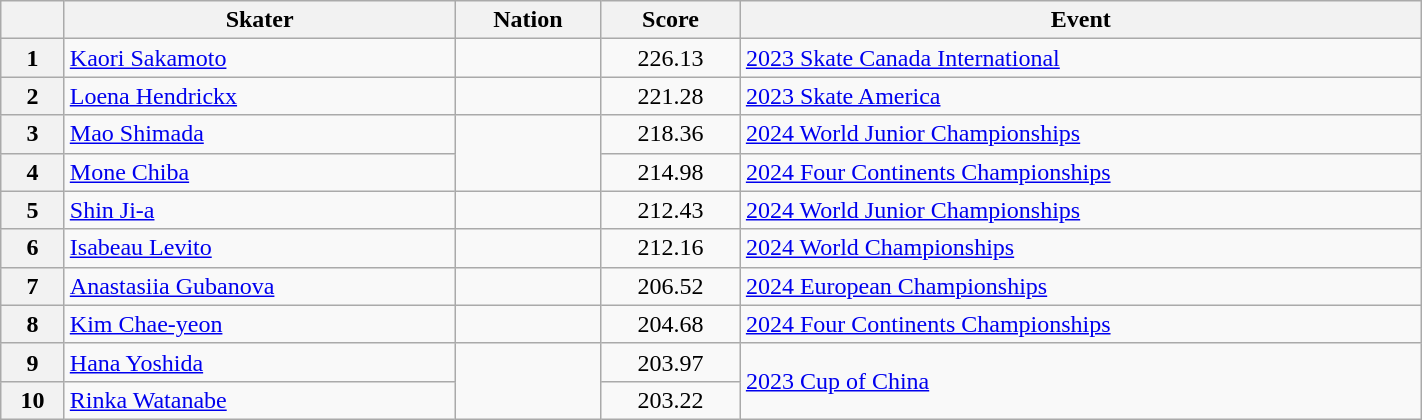<table class="wikitable unsortable" style="text-align:left; width:75%">
<tr>
<th scope="col"></th>
<th scope="col">Skater</th>
<th scope="col">Nation</th>
<th scope="col">Score</th>
<th scope="col">Event</th>
</tr>
<tr>
<th scope="row">1</th>
<td><a href='#'>Kaori Sakamoto</a></td>
<td></td>
<td style="text-align:center;">226.13</td>
<td><a href='#'>2023 Skate Canada International</a></td>
</tr>
<tr>
<th scope="row">2</th>
<td><a href='#'>Loena Hendrickx</a></td>
<td></td>
<td style="text-align:center;">221.28</td>
<td><a href='#'>2023 Skate America</a></td>
</tr>
<tr>
<th scope="row">3</th>
<td><a href='#'>Mao Shimada</a></td>
<td rowspan="2"></td>
<td style="text-align:center;">218.36</td>
<td><a href='#'>2024 World Junior Championships</a></td>
</tr>
<tr>
<th scope="row">4</th>
<td><a href='#'>Mone Chiba</a></td>
<td style="text-align:center;">214.98</td>
<td><a href='#'>2024 Four Continents Championships</a></td>
</tr>
<tr>
<th scope="row">5</th>
<td><a href='#'>Shin Ji-a</a></td>
<td></td>
<td style="text-align:center;">212.43</td>
<td><a href='#'>2024 World Junior Championships</a></td>
</tr>
<tr>
<th scope="row">6</th>
<td><a href='#'>Isabeau Levito</a></td>
<td></td>
<td style="text-align:center;">212.16</td>
<td><a href='#'>2024 World Championships</a></td>
</tr>
<tr>
<th scope="row">7</th>
<td><a href='#'>Anastasiia Gubanova</a></td>
<td></td>
<td style="text-align:center;">206.52</td>
<td><a href='#'>2024 European Championships</a></td>
</tr>
<tr>
<th scope="row">8</th>
<td><a href='#'>Kim Chae-yeon</a></td>
<td></td>
<td style="text-align:center;">204.68</td>
<td><a href='#'>2024 Four Continents Championships</a></td>
</tr>
<tr>
<th scope="row">9</th>
<td><a href='#'>Hana Yoshida</a></td>
<td rowspan="2"></td>
<td style="text-align:center;">203.97</td>
<td rowspan="2"><a href='#'>2023 Cup of China</a></td>
</tr>
<tr>
<th scope="row">10</th>
<td><a href='#'>Rinka Watanabe</a></td>
<td style="text-align:center;">203.22</td>
</tr>
</table>
